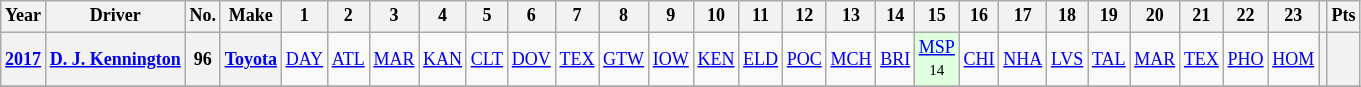<table class="wikitable" style="text-align:center; font-size:75%">
<tr>
<th>Year</th>
<th>Driver</th>
<th>No.</th>
<th>Make</th>
<th>1</th>
<th>2</th>
<th>3</th>
<th>4</th>
<th>5</th>
<th>6</th>
<th>7</th>
<th>8</th>
<th>9</th>
<th>10</th>
<th>11</th>
<th>12</th>
<th>13</th>
<th>14</th>
<th>15</th>
<th>16</th>
<th>17</th>
<th>18</th>
<th>19</th>
<th>20</th>
<th>21</th>
<th>22</th>
<th>23</th>
<th></th>
<th>Pts</th>
</tr>
<tr>
<th><a href='#'>2017</a></th>
<th><a href='#'>D. J. Kennington</a></th>
<th>96</th>
<th><a href='#'>Toyota</a></th>
<td><a href='#'>DAY</a></td>
<td><a href='#'>ATL</a></td>
<td><a href='#'>MAR</a></td>
<td><a href='#'>KAN</a></td>
<td><a href='#'>CLT</a></td>
<td><a href='#'>DOV</a></td>
<td><a href='#'>TEX</a></td>
<td><a href='#'>GTW</a></td>
<td><a href='#'>IOW</a></td>
<td><a href='#'>KEN</a></td>
<td><a href='#'>ELD</a></td>
<td><a href='#'>POC</a></td>
<td><a href='#'>MCH</a></td>
<td><a href='#'>BRI</a></td>
<td style="background:#DFFFDF;"><a href='#'>MSP</a><br><small>14</small></td>
<td><a href='#'>CHI</a></td>
<td><a href='#'>NHA</a></td>
<td><a href='#'>LVS</a></td>
<td style="background:#;"><a href='#'>TAL</a></td>
<td><a href='#'>MAR</a></td>
<td><a href='#'>TEX</a></td>
<td><a href='#'>PHO</a></td>
<td><a href='#'>HOM</a></td>
<th></th>
<th></th>
</tr>
<tr>
</tr>
</table>
